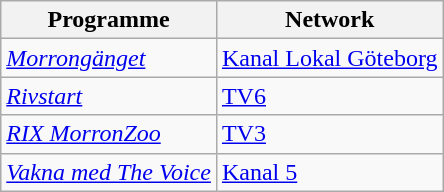<table class="wikitable">
<tr>
<th>Programme</th>
<th>Network</th>
</tr>
<tr>
<td><em><a href='#'>Morrongänget</a></em></td>
<td><a href='#'>Kanal Lokal Göteborg</a></td>
</tr>
<tr>
<td><em><a href='#'>Rivstart</a></em></td>
<td><a href='#'>TV6</a></td>
</tr>
<tr>
<td><em><a href='#'>RIX MorronZoo</a></em></td>
<td><a href='#'>TV3</a></td>
</tr>
<tr>
<td><em><a href='#'>Vakna med The Voice</a></em></td>
<td><a href='#'>Kanal 5</a></td>
</tr>
</table>
